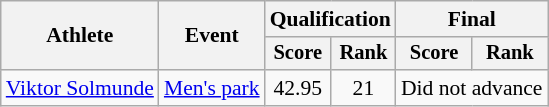<table class=wikitable style=text-align:center;font-size:90%>
<tr>
<th rowspan=2>Athlete</th>
<th rowspan=2>Event</th>
<th colspan=2>Qualification</th>
<th colspan=2>Final</th>
</tr>
<tr style=font-size:95%>
<th>Score</th>
<th>Rank</th>
<th>Score</th>
<th>Rank</th>
</tr>
<tr>
<td align=left><a href='#'>Viktor Solmunde</a></td>
<td align=left><a href='#'>Men's park</a></td>
<td>42.95</td>
<td>21</td>
<td colspan="2">Did not advance</td>
</tr>
</table>
